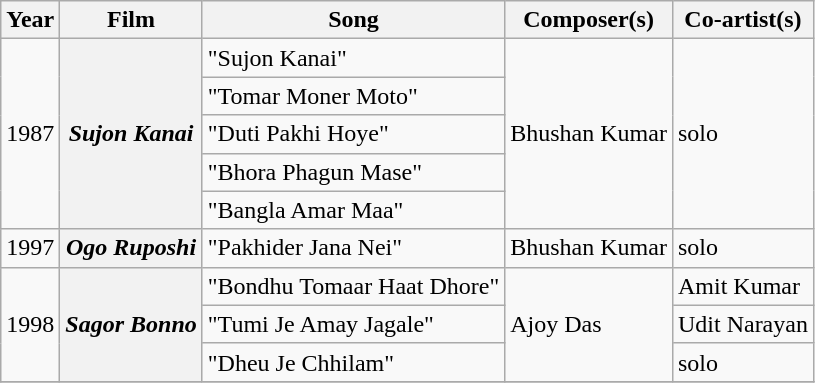<table class="wikitable">
<tr>
<th>Year</th>
<th>Film</th>
<th>Song</th>
<th>Composer(s)</th>
<th>Co-artist(s)</th>
</tr>
<tr>
<td rowspan=5>1987</td>
<th Rowspan=5><em>Sujon Kanai</em></th>
<td>"Sujon Kanai"</td>
<td rowspan=5>Bhushan Kumar</td>
<td rowspan=5>solo</td>
</tr>
<tr>
<td>"Tomar Moner Moto"</td>
</tr>
<tr>
<td>"Duti Pakhi Hoye"</td>
</tr>
<tr>
<td>"Bhora Phagun Mase"</td>
</tr>
<tr>
<td>"Bangla Amar Maa"</td>
</tr>
<tr>
<td>1997</td>
<th><em>Ogo Ruposhi</em></th>
<td>"Pakhider Jana Nei"</td>
<td>Bhushan Kumar</td>
<td>solo</td>
</tr>
<tr>
<td rowspan=3>1998</td>
<th Rowspan=3><em>Sagor Bonno</em></th>
<td>"Bondhu Tomaar Haat Dhore"</td>
<td rowspan=3>Ajoy Das</td>
<td>Amit Kumar</td>
</tr>
<tr>
<td>"Tumi Je Amay Jagale"</td>
<td>Udit Narayan</td>
</tr>
<tr>
<td>"Dheu Je Chhilam"</td>
<td>solo</td>
</tr>
<tr>
</tr>
</table>
